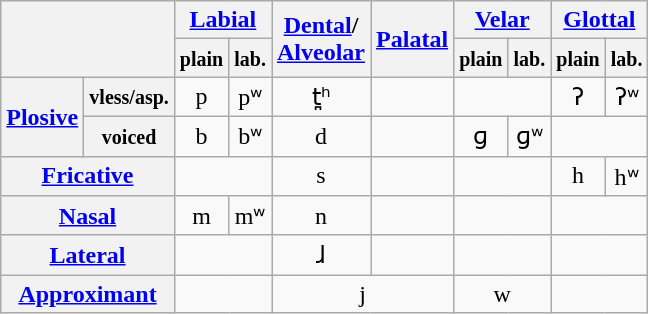<table class="wikitable" style="text-align:center">
<tr>
<th colspan="2" rowspan="2"></th>
<th colspan="2"><a href='#'>Labial</a></th>
<th rowspan="2"><a href='#'>Dental</a>/<br><a href='#'>Alveolar</a></th>
<th rowspan="2"><a href='#'>Palatal</a></th>
<th colspan="2"><a href='#'>Velar</a></th>
<th colspan="2"><a href='#'>Glottal</a></th>
</tr>
<tr>
<th><small>plain</small></th>
<th><small>lab.</small></th>
<th><small>plain</small></th>
<th><small>lab.</small></th>
<th><small>plain</small></th>
<th><small>lab.</small></th>
</tr>
<tr>
<th rowspan="2"><a href='#'>Plosive</a></th>
<th><small>vless/asp.</small></th>
<td>p</td>
<td>pʷ</td>
<td>t̪ʰ</td>
<td></td>
<td colspan="2"></td>
<td>ʔ</td>
<td>ʔʷ</td>
</tr>
<tr>
<th><small>voiced</small></th>
<td>b</td>
<td>bʷ</td>
<td>d</td>
<td></td>
<td>ɡ</td>
<td>ɡʷ</td>
<td colspan="2"></td>
</tr>
<tr>
<th colspan="2"><a href='#'>Fricative</a></th>
<td colspan="2"></td>
<td>s</td>
<td></td>
<td colspan="2"></td>
<td>h</td>
<td>hʷ</td>
</tr>
<tr>
<th colspan="2"><a href='#'>Nasal</a></th>
<td>m</td>
<td>mʷ</td>
<td>n</td>
<td></td>
<td colspan="2"></td>
<td colspan="2"></td>
</tr>
<tr>
<th colspan="2"><a href='#'>Lateral</a></th>
<td colspan="2"></td>
<td>ɺ</td>
<td></td>
<td colspan="2"></td>
<td colspan="2"></td>
</tr>
<tr>
<th colspan="2"><a href='#'>Approximant</a></th>
<td colspan="2"></td>
<td colspan="2">j</td>
<td colspan="2">w</td>
<td colspan="2"></td>
</tr>
</table>
